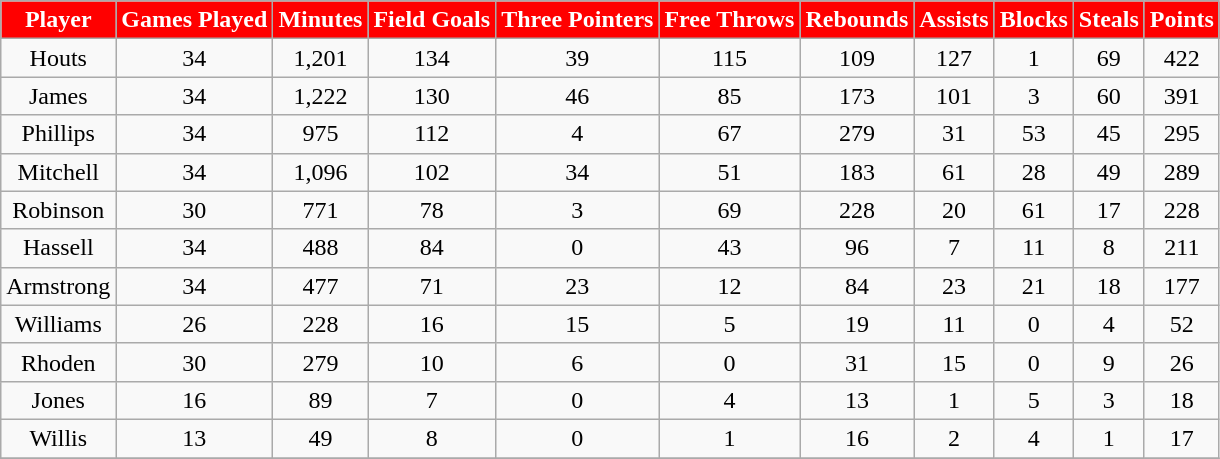<table class="wikitable" style="text-align:center">
<tr>
<th style="background:red;color:#FFFFFF;">Player</th>
<th style="background:red;color:#FFFFFF;">Games Played</th>
<th style="background:red;color:#FFFFFF;">Minutes</th>
<th style="background:red;color:#FFFFFF;">Field Goals</th>
<th style="background:red;color:#FFFFFF;">Three Pointers</th>
<th style="background:red;color:#FFFFFF;">Free Throws</th>
<th style="background:red;color:#FFFFFF;">Rebounds</th>
<th style="background:red;color:#FFFFFF;">Assists</th>
<th style="background:red;color:#FFFFFF;">Blocks</th>
<th style="background:red;color:#FFFFFF;">Steals</th>
<th style="background:red;color:#FFFFFF;">Points</th>
</tr>
<tr>
<td>Houts</td>
<td>34</td>
<td>1,201</td>
<td>134</td>
<td>39</td>
<td>115</td>
<td>109</td>
<td>127</td>
<td>1</td>
<td>69</td>
<td>422</td>
</tr>
<tr>
<td>James</td>
<td>34</td>
<td>1,222</td>
<td>130</td>
<td>46</td>
<td>85</td>
<td>173</td>
<td>101</td>
<td>3</td>
<td>60</td>
<td>391</td>
</tr>
<tr>
<td>Phillips</td>
<td>34</td>
<td>975</td>
<td>112</td>
<td>4</td>
<td>67</td>
<td>279</td>
<td>31</td>
<td>53</td>
<td>45</td>
<td>295</td>
</tr>
<tr>
<td>Mitchell</td>
<td>34</td>
<td>1,096</td>
<td>102</td>
<td>34</td>
<td>51</td>
<td>183</td>
<td>61</td>
<td>28</td>
<td>49</td>
<td>289</td>
</tr>
<tr>
<td>Robinson</td>
<td>30</td>
<td>771</td>
<td>78</td>
<td>3</td>
<td>69</td>
<td>228</td>
<td>20</td>
<td>61</td>
<td>17</td>
<td>228</td>
</tr>
<tr>
<td>Hassell</td>
<td>34</td>
<td>488</td>
<td>84</td>
<td>0</td>
<td>43</td>
<td>96</td>
<td>7</td>
<td>11</td>
<td>8</td>
<td>211</td>
</tr>
<tr>
<td>Armstrong</td>
<td>34</td>
<td>477</td>
<td>71</td>
<td>23</td>
<td>12</td>
<td>84</td>
<td>23</td>
<td>21</td>
<td>18</td>
<td>177</td>
</tr>
<tr>
<td>Williams</td>
<td>26</td>
<td>228</td>
<td>16</td>
<td>15</td>
<td>5</td>
<td>19</td>
<td>11</td>
<td>0</td>
<td>4</td>
<td>52</td>
</tr>
<tr>
<td>Rhoden</td>
<td>30</td>
<td>279</td>
<td>10</td>
<td>6</td>
<td>0</td>
<td>31</td>
<td>15</td>
<td>0</td>
<td>9</td>
<td>26</td>
</tr>
<tr>
<td>Jones</td>
<td>16</td>
<td>89</td>
<td>7</td>
<td>0</td>
<td>4</td>
<td>13</td>
<td>1</td>
<td>5</td>
<td>3</td>
<td>18</td>
</tr>
<tr>
<td>Willis</td>
<td>13</td>
<td>49</td>
<td>8</td>
<td>0</td>
<td>1</td>
<td>16</td>
<td>2</td>
<td>4</td>
<td>1</td>
<td>17</td>
</tr>
<tr>
</tr>
</table>
